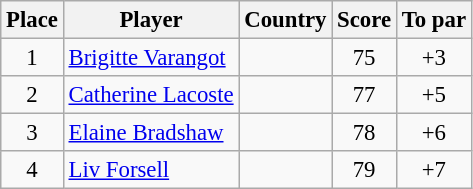<table class="wikitable" style="font-size:95%;">
<tr>
<th>Place</th>
<th>Player</th>
<th>Country</th>
<th>Score</th>
<th>To par</th>
</tr>
<tr>
<td align=center>1</td>
<td><a href='#'>Brigitte Varangot</a></td>
<td></td>
<td align=center>75</td>
<td align=center>+3</td>
</tr>
<tr>
<td align=center>2</td>
<td><a href='#'>Catherine Lacoste</a></td>
<td></td>
<td align=center>77</td>
<td align=center>+5</td>
</tr>
<tr>
<td align=center>3</td>
<td><a href='#'>Elaine Bradshaw</a></td>
<td></td>
<td align=center>78</td>
<td align=center>+6</td>
</tr>
<tr>
<td align=center>4</td>
<td><a href='#'>Liv Forsell</a></td>
<td></td>
<td align=center>79</td>
<td align=center>+7</td>
</tr>
</table>
